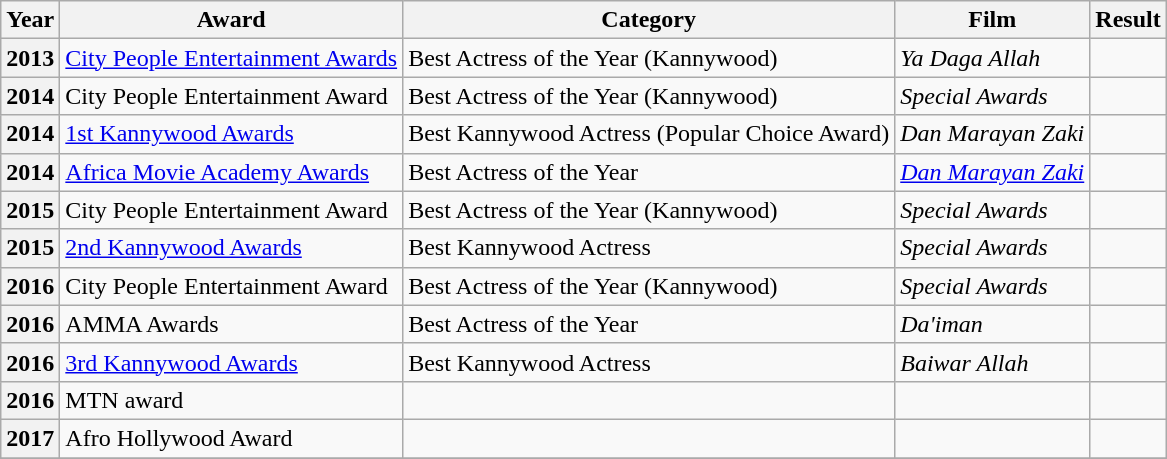<table class="wikitable sortable">
<tr>
<th>Year</th>
<th>Award</th>
<th>Category</th>
<th>Film</th>
<th>Result</th>
</tr>
<tr>
<th scope="row">2013</th>
<td><a href='#'>City People Entertainment Awards</a></td>
<td>Best Actress of the Year (Kannywood)</td>
<td><em>Ya Daga Allah</em></td>
<td></td>
</tr>
<tr>
<th scope="row">2014</th>
<td>City People Entertainment Award</td>
<td>Best Actress of the Year (Kannywood)</td>
<td><em>Special Awards</em></td>
<td></td>
</tr>
<tr>
<th scope="row">2014</th>
<td><a href='#'>1st Kannywood Awards</a></td>
<td>Best Kannywood Actress (Popular Choice Award)</td>
<td><em>Dan Marayan Zaki</em></td>
<td></td>
</tr>
<tr>
<th scope="row">2014</th>
<td><a href='#'>Africa Movie Academy Awards</a></td>
<td>Best Actress of the Year</td>
<td><em><a href='#'>Dan Marayan Zaki</a></em></td>
<td></td>
</tr>
<tr>
<th scope="row">2015</th>
<td>City People Entertainment Award</td>
<td>Best Actress of the Year (Kannywood)</td>
<td><em>Special Awards</em></td>
<td></td>
</tr>
<tr>
<th scope="row">2015</th>
<td><a href='#'>2nd Kannywood Awards</a></td>
<td>Best Kannywood Actress</td>
<td><em>Special Awards</em></td>
<td></td>
</tr>
<tr>
<th scope="row">2016</th>
<td>City People Entertainment Award</td>
<td>Best Actress of the Year (Kannywood)</td>
<td><em>Special Awards</em></td>
<td></td>
</tr>
<tr>
<th scope="row">2016</th>
<td>AMMA Awards</td>
<td>Best Actress of the Year</td>
<td><em>Da'iman</em></td>
<td></td>
</tr>
<tr>
<th scope="row">2016</th>
<td><a href='#'>3rd Kannywood Awards</a></td>
<td>Best Kannywood Actress</td>
<td><em>Baiwar Allah</em></td>
<td></td>
</tr>
<tr>
<th scope="row">2016</th>
<td>MTN award</td>
<td></td>
<td></td>
<td></td>
</tr>
<tr>
<th scope="row">2017</th>
<td>Afro Hollywood Award</td>
<td></td>
<td></td>
<td></td>
</tr>
<tr>
</tr>
</table>
